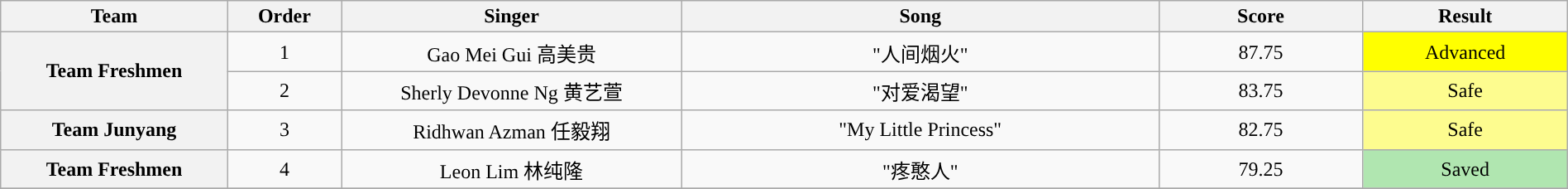<table class="wikitable" style="text-align:center; width:100%;">
<tr>
<th style="width:10%;">Team</th>
<th style="width:05%;">Order</th>
<th style="width:15%;">Singer</th>
<th style="width:21%;">Song</th>
<th style="width:9%;">Score</th>
<th style="width:9%;">Result</th>
</tr>
<tr>
<th rowspan=2>Team Freshmen</th>
<td>1</td>
<td>Gao Mei Gui 高美贵</td>
<td>"人间烟火"</td>
<td>87.75</td>
<td style="background:yellow">Advanced</td>
</tr>
<tr>
<td>2</td>
<td>Sherly Devonne Ng 黄艺萱</td>
<td>"对爱渴望"</td>
<td>83.75</td>
<td style="background:#fdfc8f">Safe</td>
</tr>
<tr>
<th>Team Junyang</th>
<td>3</td>
<td>Ridhwan Azman 任毅翔</td>
<td>"My Little Princess"</td>
<td>82.75</td>
<td style="background:#fdfc8f">Safe</td>
</tr>
<tr>
<th>Team Freshmen</th>
<td>4</td>
<td>Leon Lim 林纯隆</td>
<td>"疼憨人"</td>
<td>79.25</td>
<td style="background:#b0e6b0">Saved</td>
</tr>
<tr>
</tr>
</table>
